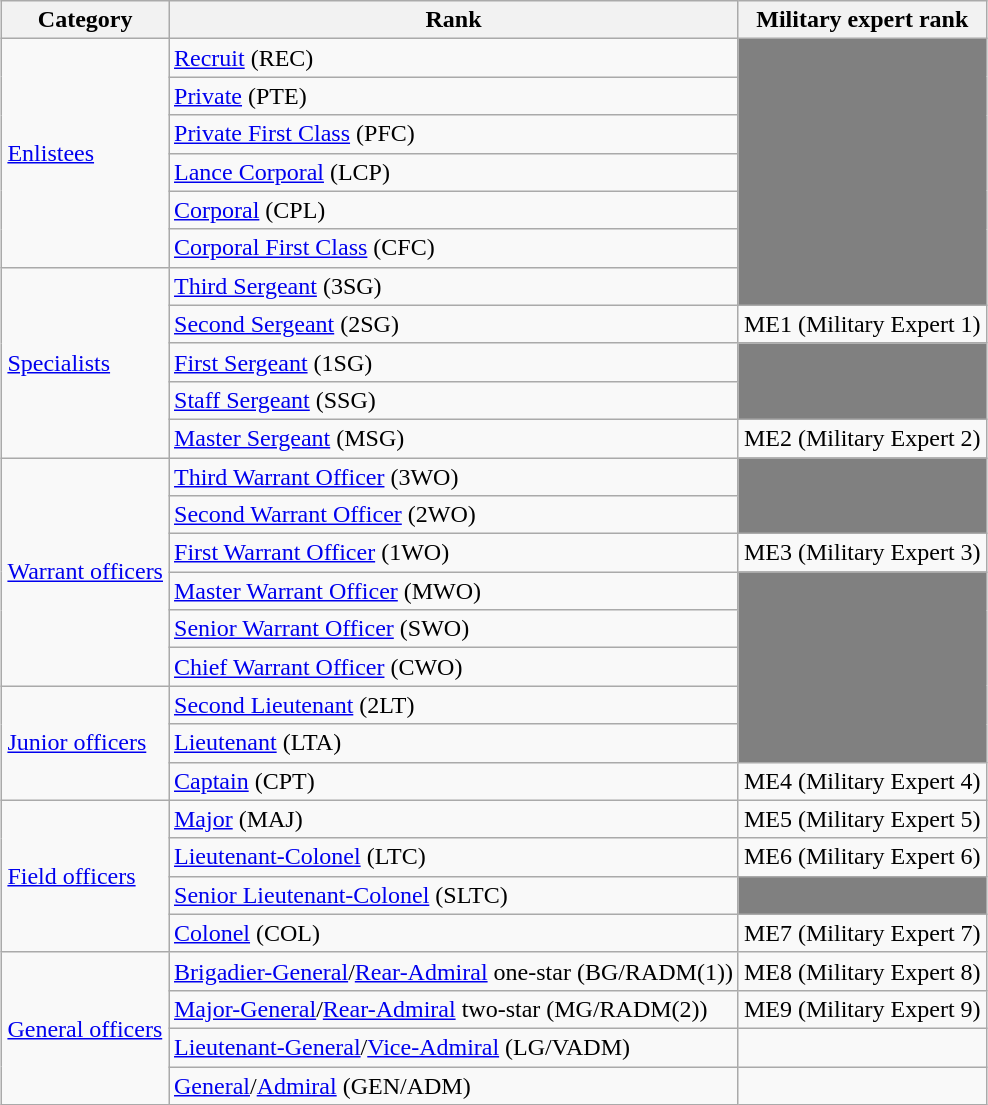<table class="wikitable" style="margin-left: auto; margin-right: auto; border: none;">
<tr>
<th>Category</th>
<th>Rank</th>
<th>Military expert rank</th>
</tr>
<tr>
<td rowspan="6"><a href='#'>Enlistees</a></td>
<td><a href='#'>Recruit</a> (REC)</td>
<td rowspan="7" style="background: gray;"></td>
</tr>
<tr>
<td><a href='#'>Private</a> (PTE)</td>
</tr>
<tr>
<td><a href='#'>Private First Class</a> (PFC)</td>
</tr>
<tr>
<td><a href='#'>Lance Corporal</a> (LCP)</td>
</tr>
<tr>
<td><a href='#'>Corporal</a> (CPL)</td>
</tr>
<tr>
<td><a href='#'>Corporal First Class</a> (CFC)</td>
</tr>
<tr>
<td rowspan="5"><a href='#'>Specialists</a></td>
<td><a href='#'>Third Sergeant</a> (3SG)</td>
</tr>
<tr>
<td><a href='#'>Second Sergeant</a> (2SG)</td>
<td>ME1 (Military Expert 1)</td>
</tr>
<tr>
<td><a href='#'>First Sergeant</a> (1SG)</td>
<td rowspan="2" style="background: gray;"></td>
</tr>
<tr>
<td><a href='#'>Staff Sergeant</a> (SSG)</td>
</tr>
<tr>
<td><a href='#'>Master Sergeant</a> (MSG)</td>
<td>ME2 (Military Expert 2)</td>
</tr>
<tr>
<td rowspan="6"><a href='#'>Warrant officers</a></td>
<td><a href='#'>Third Warrant Officer</a> (3WO)</td>
<td rowspan="2" style="background: gray;"></td>
</tr>
<tr>
<td><a href='#'>Second Warrant Officer</a> (2WO)</td>
</tr>
<tr>
<td><a href='#'>First Warrant Officer</a> (1WO)</td>
<td>ME3 (Military Expert 3)</td>
</tr>
<tr>
<td><a href='#'>Master Warrant Officer</a> (MWO)</td>
<td rowspan="5" style="background: gray;"></td>
</tr>
<tr>
<td><a href='#'>Senior Warrant Officer</a> (SWO)</td>
</tr>
<tr>
<td><a href='#'>Chief Warrant Officer</a> (CWO)</td>
</tr>
<tr>
<td rowspan="3"><a href='#'>Junior officers</a></td>
<td><a href='#'>Second Lieutenant</a> (2LT)</td>
</tr>
<tr>
<td><a href='#'>Lieutenant</a> (LTA)</td>
</tr>
<tr>
<td><a href='#'>Captain</a> (CPT)</td>
<td>ME4 (Military Expert 4)</td>
</tr>
<tr>
<td rowspan="4"><a href='#'>Field officers</a></td>
<td><a href='#'>Major</a> (MAJ)</td>
<td>ME5 (Military Expert 5)</td>
</tr>
<tr>
<td><a href='#'>Lieutenant-Colonel</a> (LTC)</td>
<td>ME6 (Military Expert 6)</td>
</tr>
<tr>
<td><a href='#'>Senior Lieutenant-Colonel</a> (SLTC)</td>
<td rowspan="1" style="background: gray;"></td>
</tr>
<tr>
<td><a href='#'>Colonel</a> (COL)</td>
<td>ME7 (Military Expert 7)</td>
</tr>
<tr>
<td rowspan="4"><a href='#'>General officers</a></td>
<td><a href='#'>Brigadier-General</a>/<a href='#'>Rear-Admiral</a> one-star (BG/RADM(1))</td>
<td>ME8 (Military Expert 8)</td>
</tr>
<tr>
<td><a href='#'>Major-General</a>/<a href='#'>Rear-Admiral</a> two-star (MG/RADM(2))</td>
<td>ME9 (Military Expert 9)</td>
</tr>
<tr>
<td><a href='#'>Lieutenant-General</a>/<a href='#'>Vice-Admiral</a> (LG/VADM)</td>
<td></td>
</tr>
<tr>
<td><a href='#'>General</a>/<a href='#'>Admiral</a> (GEN/ADM)</td>
<td></td>
</tr>
</table>
